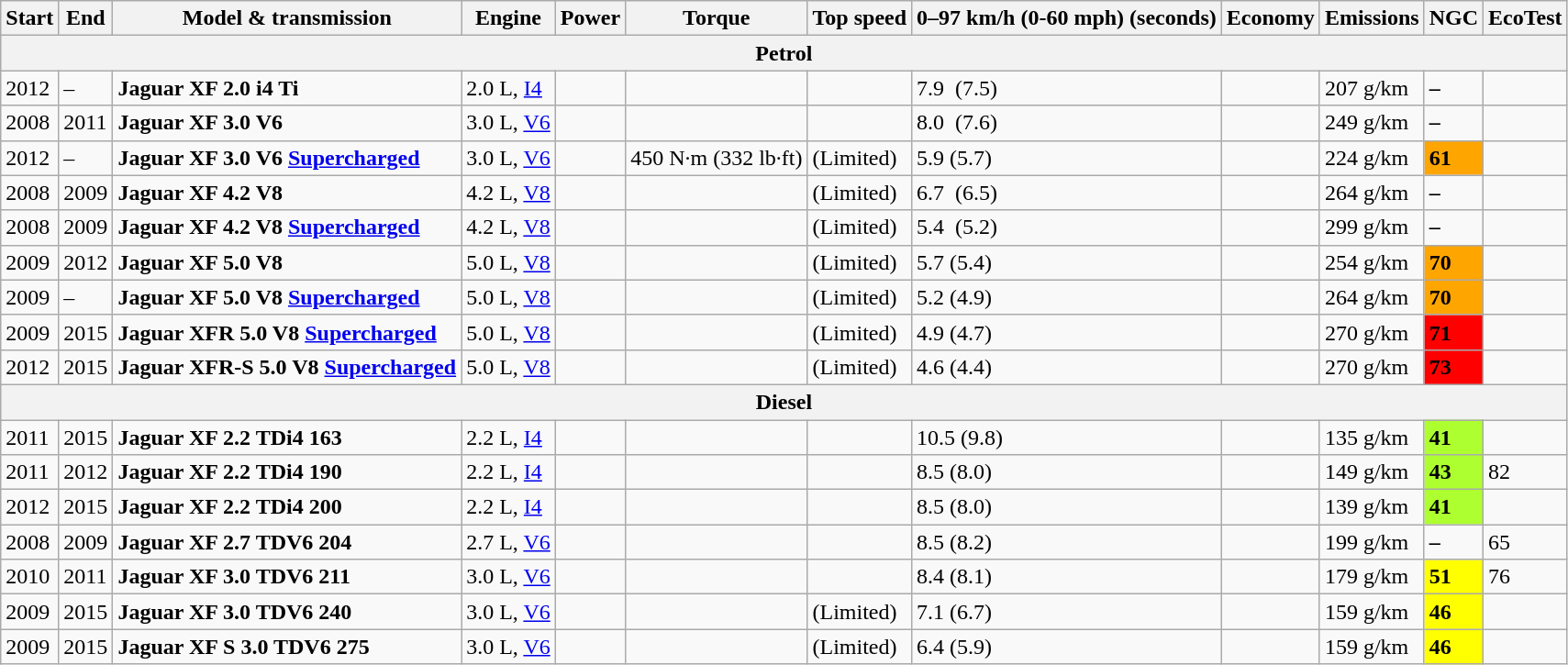<table class="wikitable">
<tr>
<th>Start</th>
<th>End</th>
<th>Model & transmission</th>
<th>Engine</th>
<th>Power</th>
<th>Torque</th>
<th>Top speed</th>
<th>0–97 km/h (0-60 mph) (seconds)</th>
<th>Economy</th>
<th>Emissions</th>
<th>NGC</th>
<th>EcoTest</th>
</tr>
<tr>
<th colspan="12">Petrol</th>
</tr>
<tr>
<td>2012</td>
<td>–</td>
<td><strong>Jaguar XF 2.0 i4 Ti</strong></td>
<td>2.0 L, <a href='#'>I4</a></td>
<td></td>
<td></td>
<td></td>
<td>7.9  (7.5)</td>
<td></td>
<td>207 g/km</td>
<td><strong>–</strong></td>
<td></td>
</tr>
<tr>
<td>2008</td>
<td>2011</td>
<td><strong>Jaguar XF 3.0 V6</strong></td>
<td>3.0 L, <a href='#'>V6</a></td>
<td></td>
<td></td>
<td></td>
<td>8.0  (7.6)</td>
<td></td>
<td>249 g/km</td>
<td><strong>–</strong></td>
<td></td>
</tr>
<tr>
<td>2012</td>
<td>–</td>
<td><strong>Jaguar XF 3.0 V6 <a href='#'>Supercharged</a></strong></td>
<td>3.0 L, <a href='#'>V6</a></td>
<td></td>
<td>450 N·m (332 lb·ft)</td>
<td> (Limited)</td>
<td>5.9 (5.7)</td>
<td></td>
<td>224 g/km</td>
<td style="background: orange; color: black"><strong>61</strong></td>
<td></td>
</tr>
<tr>
<td>2008</td>
<td>2009</td>
<td><strong>Jaguar XF 4.2 V8</strong></td>
<td>4.2 L, <a href='#'>V8</a></td>
<td></td>
<td></td>
<td> (Limited)</td>
<td>6.7  (6.5)</td>
<td></td>
<td>264 g/km</td>
<td><strong>–</strong></td>
<td></td>
</tr>
<tr>
<td>2008</td>
<td>2009</td>
<td><strong>Jaguar XF 4.2 V8 <a href='#'>Supercharged</a></strong></td>
<td>4.2 L, <a href='#'>V8</a></td>
<td></td>
<td></td>
<td> (Limited)</td>
<td>5.4  (5.2)</td>
<td></td>
<td>299 g/km</td>
<td><strong>–</strong></td>
<td></td>
</tr>
<tr>
<td>2009</td>
<td>2012</td>
<td><strong>Jaguar XF 5.0 V8</strong></td>
<td>5.0 L, <a href='#'>V8</a></td>
<td></td>
<td></td>
<td> (Limited)</td>
<td>5.7 (5.4)</td>
<td></td>
<td>254 g/km</td>
<td style="background: orange; color: black"><strong>70</strong></td>
<td></td>
</tr>
<tr>
<td>2009</td>
<td>–</td>
<td><strong>Jaguar XF 5.0 V8 <a href='#'>Supercharged</a></strong></td>
<td>5.0 L, <a href='#'>V8</a></td>
<td></td>
<td></td>
<td> (Limited)</td>
<td>5.2 (4.9)</td>
<td></td>
<td>264 g/km</td>
<td style="background: orange; color: black"><strong>70</strong></td>
<td></td>
</tr>
<tr>
<td>2009</td>
<td>2015</td>
<td><strong>Jaguar XFR 5.0 V8 <a href='#'>Supercharged</a></strong></td>
<td>5.0 L, <a href='#'>V8</a></td>
<td></td>
<td></td>
<td> (Limited)</td>
<td>4.9 (4.7)</td>
<td></td>
<td>270 g/km</td>
<td style="background: red; color: black"><strong>71</strong></td>
<td></td>
</tr>
<tr>
<td>2012</td>
<td>2015</td>
<td><strong>Jaguar XFR-S 5.0 V8 <a href='#'>Supercharged</a></strong></td>
<td>5.0 L, <a href='#'>V8</a></td>
<td></td>
<td></td>
<td> (Limited)</td>
<td>4.6 (4.4)</td>
<td></td>
<td>270 g/km</td>
<td style="background: red; color: black"><strong>73</strong></td>
<td></td>
</tr>
<tr>
<th colspan="12">Diesel</th>
</tr>
<tr>
<td>2011</td>
<td>2015</td>
<td><strong>Jaguar XF 2.2 TDi4 163 </strong></td>
<td>2.2 L, <a href='#'>I4</a></td>
<td></td>
<td></td>
<td></td>
<td>10.5 (9.8)</td>
<td></td>
<td>135 g/km</td>
<td style="background: greenyellow; color: black"><strong>41</strong></td>
<td></td>
</tr>
<tr>
<td>2011</td>
<td>2012</td>
<td><strong>Jaguar XF 2.2 TDi4 190</strong></td>
<td>2.2 L, <a href='#'>I4</a></td>
<td></td>
<td></td>
<td></td>
<td>8.5 (8.0)</td>
<td></td>
<td>149 g/km</td>
<td style="background: greenyellow; color: black"><strong>43</strong></td>
<td> 82</td>
</tr>
<tr>
<td>2012</td>
<td>2015</td>
<td><strong>Jaguar XF 2.2 TDi4 200</strong></td>
<td>2.2 L, <a href='#'>I4</a></td>
<td></td>
<td></td>
<td></td>
<td>8.5 (8.0)</td>
<td></td>
<td>139 g/km</td>
<td style="background: greenyellow; color: black"><strong>41</strong></td>
<td></td>
</tr>
<tr>
<td>2008</td>
<td>2009</td>
<td><strong>Jaguar XF 2.7 TDV6 204</strong></td>
<td>2.7 L, <a href='#'>V6</a></td>
<td></td>
<td></td>
<td></td>
<td>8.5 (8.2)</td>
<td></td>
<td>199 g/km</td>
<td><strong>–</strong></td>
<td> 65</td>
</tr>
<tr>
<td>2010</td>
<td>2011</td>
<td><strong>Jaguar XF 3.0 TDV6 211</strong></td>
<td>3.0 L, <a href='#'>V6</a></td>
<td></td>
<td></td>
<td></td>
<td>8.4 (8.1)</td>
<td></td>
<td>179 g/km</td>
<td style="background: yellow; color: black"><strong>51</strong></td>
<td> 76</td>
</tr>
<tr>
<td>2009</td>
<td>2015</td>
<td><strong>Jaguar XF 3.0 TDV6 240</strong></td>
<td>3.0 L, <a href='#'>V6</a></td>
<td></td>
<td></td>
<td> (Limited)</td>
<td>7.1 (6.7)</td>
<td></td>
<td>159 g/km</td>
<td style="background: yellow; color: black"><strong>46</strong></td>
<td></td>
</tr>
<tr>
<td>2009</td>
<td>2015</td>
<td><strong>Jaguar XF S 3.0 TDV6 275</strong></td>
<td>3.0 L, <a href='#'>V6</a></td>
<td></td>
<td></td>
<td> (Limited)</td>
<td>6.4 (5.9)</td>
<td></td>
<td>159 g/km</td>
<td style="background: yellow; color: black"><strong>46</strong></td>
<td></td>
</tr>
</table>
